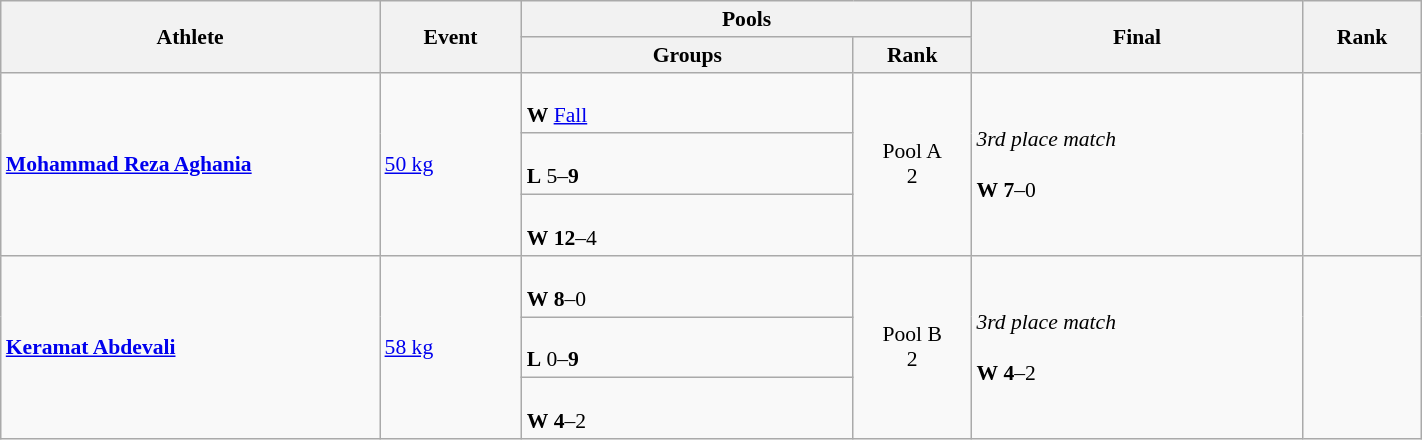<table class="wikitable" width="75%" style="text-align:left; font-size:90%">
<tr>
<th rowspan="2" width="16%">Athlete</th>
<th rowspan="2" width="6%">Event</th>
<th colspan="2">Pools</th>
<th rowspan="2" width="14%">Final</th>
<th rowspan="2" width="5%">Rank</th>
</tr>
<tr>
<th width="14%">Groups</th>
<th width="5%">Rank</th>
</tr>
<tr>
<td rowspan="3"><strong><a href='#'>Mohammad Reza Aghania</a></strong></td>
<td rowspan="3"><a href='#'>50 kg</a></td>
<td><br><strong>W</strong> <a href='#'>Fall</a></td>
<td rowspan="3" align=center>Pool A<br>2 <strong></strong></td>
<td rowspan="3"><em>3rd place match</em><br><br><strong>W</strong> <strong>7</strong>–0</td>
<td rowspan="3" align="center"></td>
</tr>
<tr>
<td><br><strong>L</strong> 5–<strong>9</strong></td>
</tr>
<tr>
<td><br><strong>W</strong> <strong>12</strong>–4</td>
</tr>
<tr>
<td rowspan="3"><strong><a href='#'>Keramat Abdevali</a></strong></td>
<td rowspan="3"><a href='#'>58 kg</a></td>
<td><br><strong>W</strong> <strong>8</strong>–0</td>
<td rowspan="3" align=center>Pool B<br>2 <strong></strong></td>
<td rowspan="3"><em>3rd place match</em><br><br><strong>W</strong> <strong>4</strong>–2</td>
<td rowspan="3" align="center"></td>
</tr>
<tr>
<td><br><strong>L</strong> 0–<strong>9</strong></td>
</tr>
<tr>
<td><br><strong>W</strong> <strong>4</strong>–2</td>
</tr>
</table>
